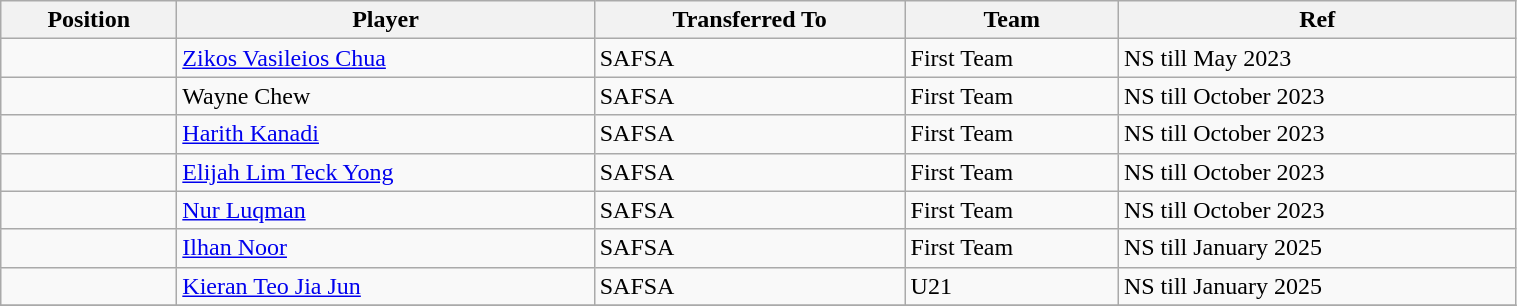<table class="wikitable sortable" style="width:80%; text-align:center; font-size:100%; text-align:left;">
<tr>
<th>Position</th>
<th>Player</th>
<th>Transferred To</th>
<th>Team</th>
<th>Ref</th>
</tr>
<tr>
<td></td>
<td> <a href='#'>Zikos Vasileios Chua</a></td>
<td> SAFSA</td>
<td>First Team</td>
<td>NS till May 2023 </td>
</tr>
<tr>
<td></td>
<td> Wayne Chew</td>
<td> SAFSA</td>
<td>First Team</td>
<td>NS till October 2023 </td>
</tr>
<tr>
<td></td>
<td> <a href='#'>Harith Kanadi</a></td>
<td> SAFSA</td>
<td>First Team</td>
<td>NS till October 2023 </td>
</tr>
<tr>
<td></td>
<td> <a href='#'>Elijah Lim Teck Yong</a></td>
<td> SAFSA</td>
<td>First Team</td>
<td>NS till October 2023 </td>
</tr>
<tr>
<td></td>
<td> <a href='#'>Nur Luqman</a></td>
<td> SAFSA</td>
<td>First Team</td>
<td>NS till October 2023</td>
</tr>
<tr>
<td></td>
<td> <a href='#'>Ilhan Noor</a></td>
<td> SAFSA</td>
<td>First Team</td>
<td>NS till January 2025</td>
</tr>
<tr>
<td></td>
<td> <a href='#'>Kieran Teo Jia Jun</a></td>
<td> SAFSA</td>
<td>U21</td>
<td>NS till January 2025</td>
</tr>
<tr>
</tr>
</table>
